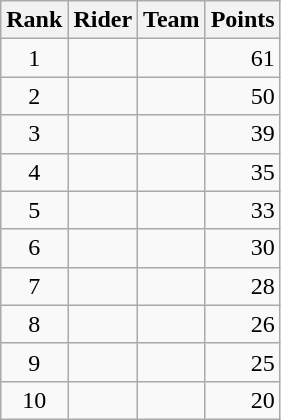<table class="wikitable">
<tr>
<th scope="col">Rank</th>
<th scope="col">Rider</th>
<th scope="col">Team</th>
<th scope="col">Points</th>
</tr>
<tr>
<td style="text-align:center;">1</td>
<td>    </td>
<td></td>
<td style="text-align:right;">61</td>
</tr>
<tr>
<td style="text-align:center;">2</td>
<td></td>
<td></td>
<td style="text-align:right;">50</td>
</tr>
<tr>
<td style="text-align:center;">3</td>
<td></td>
<td></td>
<td style="text-align:right;">39</td>
</tr>
<tr>
<td style="text-align:center;">4</td>
<td></td>
<td></td>
<td style="text-align:right;">35</td>
</tr>
<tr>
<td style="text-align:center;">5</td>
<td></td>
<td></td>
<td style="text-align:right;">33</td>
</tr>
<tr>
<td style="text-align:center;">6</td>
<td></td>
<td></td>
<td style="text-align:right;">30</td>
</tr>
<tr>
<td style="text-align:center;">7</td>
<td></td>
<td></td>
<td style="text-align:right;">28</td>
</tr>
<tr>
<td style="text-align:center;">8</td>
<td></td>
<td></td>
<td style="text-align:right;">26</td>
</tr>
<tr>
<td style="text-align:center;">9</td>
<td></td>
<td></td>
<td style="text-align:right;">25</td>
</tr>
<tr>
<td style="text-align:center;">10</td>
<td></td>
<td></td>
<td style="text-align:right;">20</td>
</tr>
</table>
